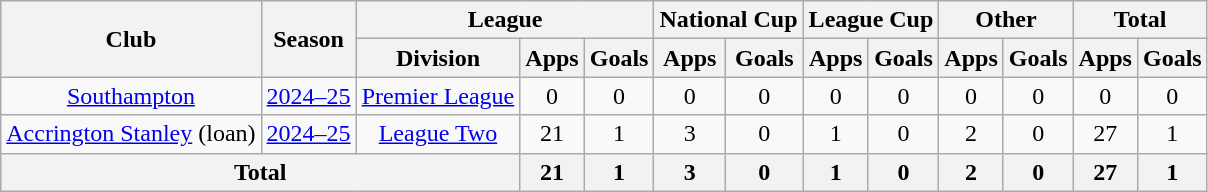<table class=wikitable style=text-align:center>
<tr>
<th rowspan=2>Club</th>
<th rowspan=2>Season</th>
<th colspan=3>League</th>
<th colspan=2>National Cup</th>
<th colspan=2>League Cup</th>
<th colspan=2>Other</th>
<th colspan=2>Total</th>
</tr>
<tr>
<th>Division</th>
<th>Apps</th>
<th>Goals</th>
<th>Apps</th>
<th>Goals</th>
<th>Apps</th>
<th>Goals</th>
<th>Apps</th>
<th>Goals</th>
<th>Apps</th>
<th>Goals</th>
</tr>
<tr>
<td><a href='#'>Southampton</a></td>
<td><a href='#'>2024–25</a></td>
<td><a href='#'>Premier League</a></td>
<td>0</td>
<td>0</td>
<td>0</td>
<td>0</td>
<td>0</td>
<td>0</td>
<td>0</td>
<td>0</td>
<td>0</td>
<td>0</td>
</tr>
<tr>
<td><a href='#'>Accrington Stanley</a> (loan)</td>
<td><a href='#'>2024–25</a></td>
<td><a href='#'>League Two</a></td>
<td>21</td>
<td>1</td>
<td>3</td>
<td>0</td>
<td>1</td>
<td>0</td>
<td>2</td>
<td>0</td>
<td>27</td>
<td>1</td>
</tr>
<tr>
<th colspan=3>Total</th>
<th>21</th>
<th>1</th>
<th>3</th>
<th>0</th>
<th>1</th>
<th>0</th>
<th>2</th>
<th>0</th>
<th>27</th>
<th>1</th>
</tr>
</table>
